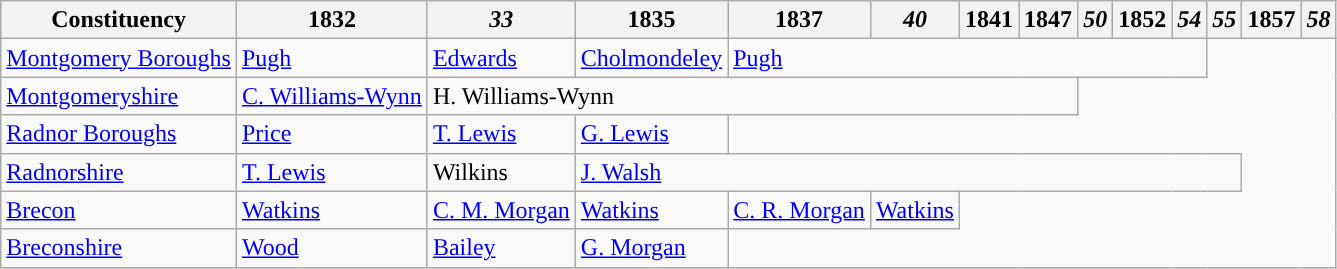<table class="wikitable">
<tr>
<th>Constituency</th>
<th>1832</th>
<th><em>33</em></th>
<th>1835</th>
<th>1837</th>
<th><em>40</em></th>
<th>1841</th>
<th>1847</th>
<th><em>50</em></th>
<th>1852</th>
<th><em>54</em></th>
<th><em>55</em></th>
<th>1857</th>
<th><em>58</em></th>
</tr>
<tr>
<td><a href='#'>Montgomery Boroughs</a></td>
<td><a href='#'>Pugh</a></td>
<td><a href='#'>Edwards</a></td>
<td><a href='#'>Cholmondeley</a></td>
<td colspan="7"><a href='#'>Pugh</a></td>
</tr>
<tr>
<td><a href='#'>Montgomeryshire</a></td>
<td><a href='#'>C. Williams-Wynn</a></td>
<td colspan="6">H. Williams-Wynn</td>
</tr>
<tr>
<td><a href='#'>Radnor Boroughs</a></td>
<td><a href='#'>Price</a></td>
<td><a href='#'>T. Lewis</a></td>
<td><a href='#'>G. Lewis</a></td>
</tr>
<tr>
<td><a href='#'>Radnorshire</a></td>
<td><a href='#'>T. Lewis</a></td>
<td>Wilkins</td>
<td colspan="9"><a href='#'>J. Walsh</a></td>
</tr>
<tr>
<td><a href='#'>Brecon</a></td>
<td><a href='#'>Watkins</a></td>
<td><a href='#'>C. M. Morgan</a></td>
<td><a href='#'>Watkins</a></td>
<td><a href='#'>C. R. Morgan</a></td>
<td><a href='#'>Watkins</a></td>
</tr>
<tr>
<td><a href='#'>Breconshire</a></td>
<td><a href='#'>Wood</a></td>
<td><a href='#'>Bailey</a></td>
<td><a href='#'>G. Morgan</a></td>
</tr>
</table>
